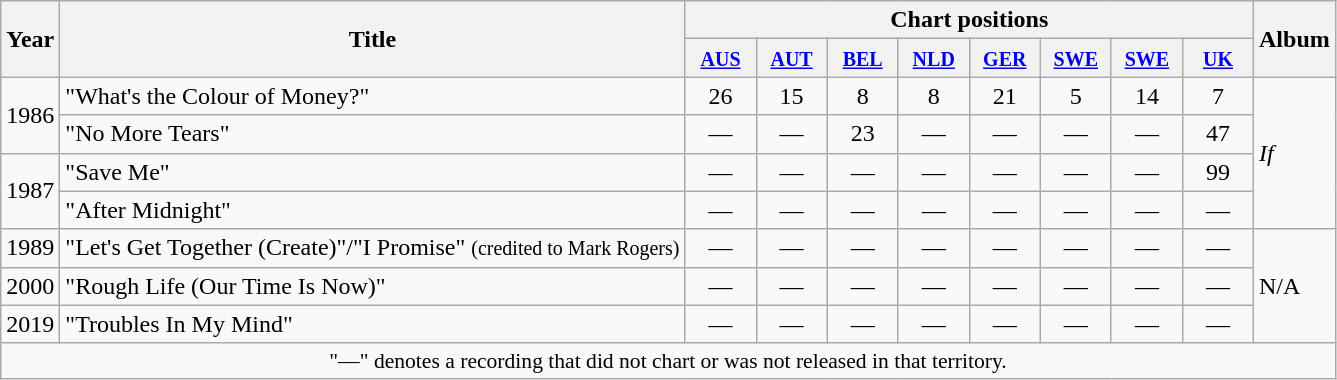<table class="wikitable">
<tr>
<th rowspan="2">Year</th>
<th rowspan="2">Title</th>
<th colspan="8">Chart positions</th>
<th rowspan="2">Album</th>
</tr>
<tr>
<th width="40"><small><a href='#'>AUS</a></small><br></th>
<th width="40"><small><a href='#'>AUT</a></small><br></th>
<th width="40"><small><a href='#'>BEL</a></small><br></th>
<th width="40"><small><a href='#'>NLD</a></small><br></th>
<th width="40"><small><a href='#'>GER</a></small><br></th>
<th width="40"><small><a href='#'>SWE</a></small><br></th>
<th width="40"><small><a href='#'>SWE</a></small><br></th>
<th width="40"><small><a href='#'>UK</a></small><br></th>
</tr>
<tr>
<td rowspan="2">1986</td>
<td>"What's the Colour of Money?"</td>
<td style="text-align:center;">26</td>
<td style="text-align:center;">15</td>
<td style="text-align:center;">8</td>
<td style="text-align:center;">8</td>
<td style="text-align:center;">21</td>
<td style="text-align:center;">5</td>
<td style="text-align:center;">14</td>
<td style="text-align:center;">7</td>
<td rowspan="4"><em>If</em></td>
</tr>
<tr>
<td>"No More Tears"</td>
<td style="text-align:center;">—</td>
<td style="text-align:center;">—</td>
<td style="text-align:center;">23</td>
<td style="text-align:center;">—</td>
<td style="text-align:center;">—</td>
<td style="text-align:center;">—</td>
<td style="text-align:center;">—</td>
<td style="text-align:center;">47</td>
</tr>
<tr>
<td rowspan="2">1987</td>
<td>"Save Me"</td>
<td style="text-align:center;">—</td>
<td style="text-align:center;">—</td>
<td style="text-align:center;">—</td>
<td style="text-align:center;">—</td>
<td style="text-align:center;">—</td>
<td style="text-align:center;">—</td>
<td style="text-align:center;">—</td>
<td style="text-align:center;">99</td>
</tr>
<tr>
<td>"After Midnight"</td>
<td style="text-align:center;">—</td>
<td style="text-align:center;">—</td>
<td style="text-align:center;">—</td>
<td style="text-align:center;">—</td>
<td style="text-align:center;">—</td>
<td style="text-align:center;">—</td>
<td style="text-align:center;">—</td>
<td style="text-align:center;">—</td>
</tr>
<tr>
<td rowspan="1">1989</td>
<td>"Let's Get Together (Create)"/"I Promise" <small>(credited to Mark Rogers)</small></td>
<td style="text-align:center;">—</td>
<td style="text-align:center;">—</td>
<td style="text-align:center;">—</td>
<td style="text-align:center;">—</td>
<td style="text-align:center;">—</td>
<td style="text-align:center;">—</td>
<td style="text-align:center;">—</td>
<td style="text-align:center;">—</td>
<td rowspan="3">N/A</td>
</tr>
<tr>
<td>2000</td>
<td>"Rough Life (Our Time Is Now)"</td>
<td style="text-align:center;">—</td>
<td style="text-align:center;">—</td>
<td style="text-align:center;">—</td>
<td style="text-align:center;">—</td>
<td style="text-align:center;">—</td>
<td style="text-align:center;">—</td>
<td style="text-align:center;">—</td>
<td style="text-align:center;">—</td>
</tr>
<tr>
<td>2019</td>
<td>"Troubles In My Mind"</td>
<td style="text-align:center;">—</td>
<td style="text-align:center;">—</td>
<td style="text-align:center;">—</td>
<td style="text-align:center;">—</td>
<td style="text-align:center;">—</td>
<td style="text-align:center;">—</td>
<td style="text-align:center;">—</td>
<td style="text-align:center;">—</td>
</tr>
<tr>
<td colspan="11" align=center style="font-size:90%">"—" denotes a recording that did not chart or was not released in that territory.</td>
</tr>
</table>
